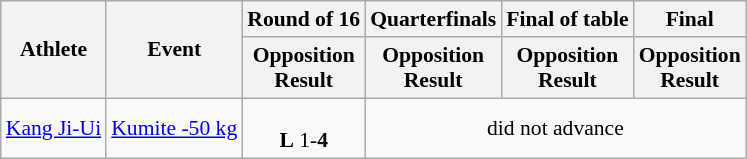<table class=wikitable style="font-size:90%">
<tr>
<th rowspan=2>Athlete</th>
<th rowspan=2>Event</th>
<th>Round of 16</th>
<th>Quarterfinals</th>
<th>Final of table</th>
<th>Final</th>
</tr>
<tr>
<th>Opposition<br>Result</th>
<th>Opposition<br>Result</th>
<th>Opposition<br>Result</th>
<th>Opposition<br>Result</th>
</tr>
<tr>
<td><a href='#'>Kang Ji-Ui</a></td>
<td><a href='#'>Kumite -50 kg</a></td>
<td align=center><br><strong>L</strong> 1-<strong>4</strong></td>
<td align=center colspan="7">did not advance</td>
</tr>
</table>
